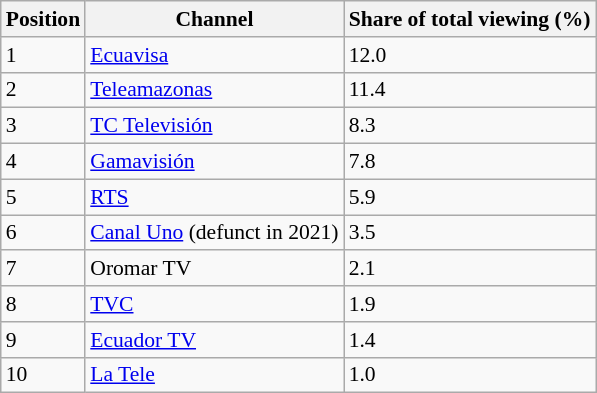<table class="wikitable" style="font-size: 90%">
<tr>
<th>Position</th>
<th>Channel</th>
<th>Share of total viewing (%)</th>
</tr>
<tr>
<td>1</td>
<td><a href='#'>Ecuavisa</a></td>
<td>12.0</td>
</tr>
<tr>
<td>2</td>
<td><a href='#'>Teleamazonas</a></td>
<td>11.4</td>
</tr>
<tr>
<td>3</td>
<td><a href='#'>TC Televisión</a></td>
<td>8.3</td>
</tr>
<tr>
<td>4</td>
<td><a href='#'>Gamavisión</a></td>
<td>7.8</td>
</tr>
<tr>
<td>5</td>
<td><a href='#'>RTS</a></td>
<td>5.9</td>
</tr>
<tr>
<td>6</td>
<td><a href='#'>Canal Uno</a> (defunct in 2021)</td>
<td>3.5</td>
</tr>
<tr>
<td>7</td>
<td>Oromar TV</td>
<td>2.1</td>
</tr>
<tr>
<td>8</td>
<td><a href='#'>TVC</a></td>
<td>1.9</td>
</tr>
<tr>
<td>9</td>
<td><a href='#'>Ecuador TV</a></td>
<td>1.4</td>
</tr>
<tr>
<td>10</td>
<td><a href='#'>La Tele</a></td>
<td>1.0</td>
</tr>
</table>
